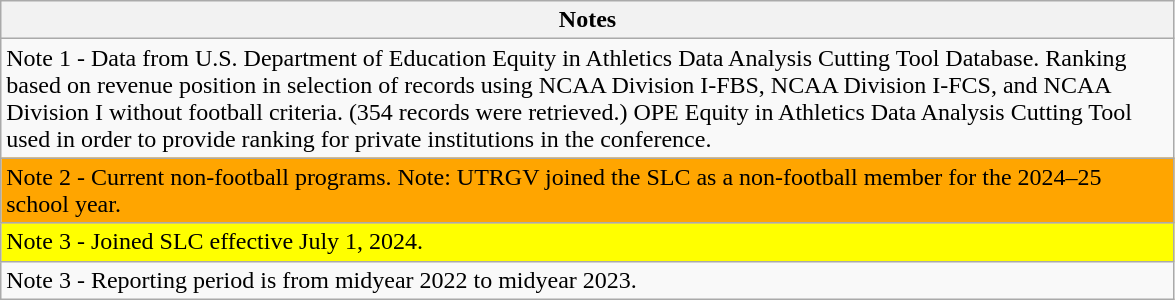<table class="wikitable">
<tr>
<th style="width:775px;">Notes</th>
</tr>
<tr>
<td>Note 1 -  Data from U.S. Department of Education Equity in Athletics Data Analysis Cutting Tool Database.  Ranking based on revenue position in selection of records using NCAA Division I-FBS, NCAA Division I-FCS, and NCAA Division I without football criteria.  (354 records were retrieved.)  OPE Equity in Athletics Data Analysis Cutting Tool used in order to provide ranking for private institutions in the conference.</td>
</tr>
<tr bgcolor=orange>
<td>Note 2 - Current non-football programs.  Note: UTRGV joined the SLC as a non-football member for the 2024–25 school year.</td>
</tr>
<tr bgcolor=yellow>
<td>Note 3 - Joined SLC effective July 1, 2024.</td>
</tr>
<tr>
<td>Note 3 - Reporting period is from midyear 2022 to midyear 2023.</td>
</tr>
</table>
